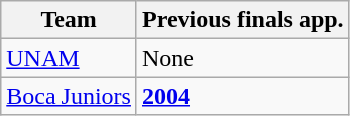<table class="wikitable">
<tr>
<th>Team</th>
<th>Previous finals app.</th>
</tr>
<tr>
<td> <a href='#'>UNAM</a></td>
<td>None</td>
</tr>
<tr>
<td> <a href='#'>Boca Juniors</a></td>
<td><strong><a href='#'>2004</a></strong></td>
</tr>
</table>
